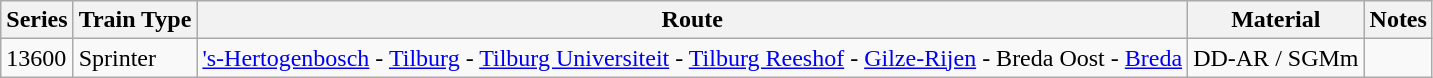<table class="wikitable vatop">
<tr>
<th>Series</th>
<th>Train Type</th>
<th>Route</th>
<th>Material</th>
<th>Notes</th>
</tr>
<tr>
<td>13600</td>
<td>Sprinter</td>
<td><a href='#'>'s-Hertogenbosch</a> - <a href='#'>Tilburg</a> - <a href='#'>Tilburg Universiteit</a> - <a href='#'>Tilburg Reeshof</a> - <a href='#'>Gilze-Rijen</a> - Breda Oost - <a href='#'>Breda</a></td>
<td>DD-AR / SGMm</td>
<td></td>
</tr>
</table>
